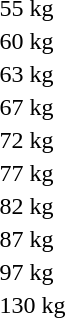<table>
<tr>
<td rowspan=2>55 kg<br></td>
<td rowspan=2></td>
<td rowspan=2></td>
<td></td>
</tr>
<tr>
<td></td>
</tr>
<tr>
<td rowspan=2>60 kg<br></td>
<td rowspan=2></td>
<td rowspan=2></td>
<td></td>
</tr>
<tr>
<td></td>
</tr>
<tr>
<td rowspan=2>63 kg<br></td>
<td rowspan=2></td>
<td rowspan=2></td>
<td></td>
</tr>
<tr>
<td></td>
</tr>
<tr>
<td rowspan=2>67 kg<br></td>
<td rowspan=2></td>
<td rowspan=2></td>
<td></td>
</tr>
<tr>
<td></td>
</tr>
<tr>
<td rowspan=2>72 kg<br></td>
<td rowspan=2></td>
<td rowspan=2></td>
<td></td>
</tr>
<tr>
<td></td>
</tr>
<tr>
<td rowspan=2>77 kg<br></td>
<td rowspan=2></td>
<td rowspan=2></td>
<td></td>
</tr>
<tr>
<td></td>
</tr>
<tr>
<td rowspan=2>82 kg<br></td>
<td rowspan=2></td>
<td rowspan=2></td>
<td></td>
</tr>
<tr>
<td></td>
</tr>
<tr>
<td rowspan=2>87 kg<br></td>
<td rowspan=2></td>
<td rowspan=2></td>
<td></td>
</tr>
<tr>
<td></td>
</tr>
<tr>
<td rowspan=2>97 kg<br></td>
<td rowspan=2></td>
<td rowspan=2></td>
<td></td>
</tr>
<tr>
<td></td>
</tr>
<tr>
<td rowspan=2>130 kg<br></td>
<td rowspan=2></td>
<td rowspan=2></td>
<td></td>
</tr>
<tr>
<td></td>
</tr>
</table>
